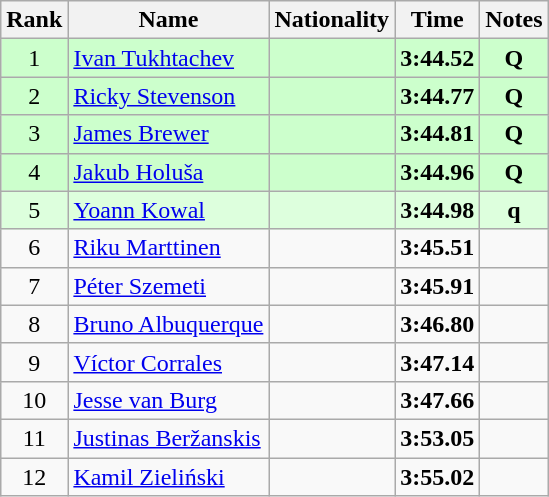<table class="wikitable sortable" style="text-align:center">
<tr>
<th>Rank</th>
<th>Name</th>
<th>Nationality</th>
<th>Time</th>
<th>Notes</th>
</tr>
<tr bgcolor=ccffcc>
<td>1</td>
<td align=left><a href='#'>Ivan Tukhtachev</a></td>
<td align=left></td>
<td><strong>3:44.52</strong></td>
<td><strong>Q</strong></td>
</tr>
<tr bgcolor=ccffcc>
<td>2</td>
<td align=left><a href='#'>Ricky Stevenson</a></td>
<td align=left></td>
<td><strong>3:44.77</strong></td>
<td><strong>Q</strong></td>
</tr>
<tr bgcolor=ccffcc>
<td>3</td>
<td align=left><a href='#'>James Brewer</a></td>
<td align=left></td>
<td><strong>3:44.81</strong></td>
<td><strong>Q</strong></td>
</tr>
<tr bgcolor=ccffcc>
<td>4</td>
<td align=left><a href='#'>Jakub Holuša</a></td>
<td align=left></td>
<td><strong>3:44.96</strong></td>
<td><strong>Q</strong></td>
</tr>
<tr bgcolor=ddffdd>
<td>5</td>
<td align=left><a href='#'>Yoann Kowal</a></td>
<td align=left></td>
<td><strong>3:44.98</strong></td>
<td><strong>q</strong></td>
</tr>
<tr>
<td>6</td>
<td align=left><a href='#'>Riku Marttinen</a></td>
<td align=left></td>
<td><strong>3:45.51</strong></td>
<td></td>
</tr>
<tr>
<td>7</td>
<td align=left><a href='#'>Péter Szemeti</a></td>
<td align=left></td>
<td><strong>3:45.91</strong></td>
<td></td>
</tr>
<tr>
<td>8</td>
<td align=left><a href='#'>Bruno Albuquerque</a></td>
<td align=left></td>
<td><strong>3:46.80</strong></td>
<td></td>
</tr>
<tr>
<td>9</td>
<td align=left><a href='#'>Víctor Corrales</a></td>
<td align=left></td>
<td><strong>3:47.14</strong></td>
<td></td>
</tr>
<tr>
<td>10</td>
<td align=left><a href='#'>Jesse van Burg</a></td>
<td align=left></td>
<td><strong>3:47.66</strong></td>
<td></td>
</tr>
<tr>
<td>11</td>
<td align=left><a href='#'>Justinas Beržanskis</a></td>
<td align=left></td>
<td><strong>3:53.05</strong></td>
<td></td>
</tr>
<tr>
<td>12</td>
<td align=left><a href='#'>Kamil Zieliński</a></td>
<td align=left></td>
<td><strong>3:55.02</strong></td>
<td></td>
</tr>
</table>
